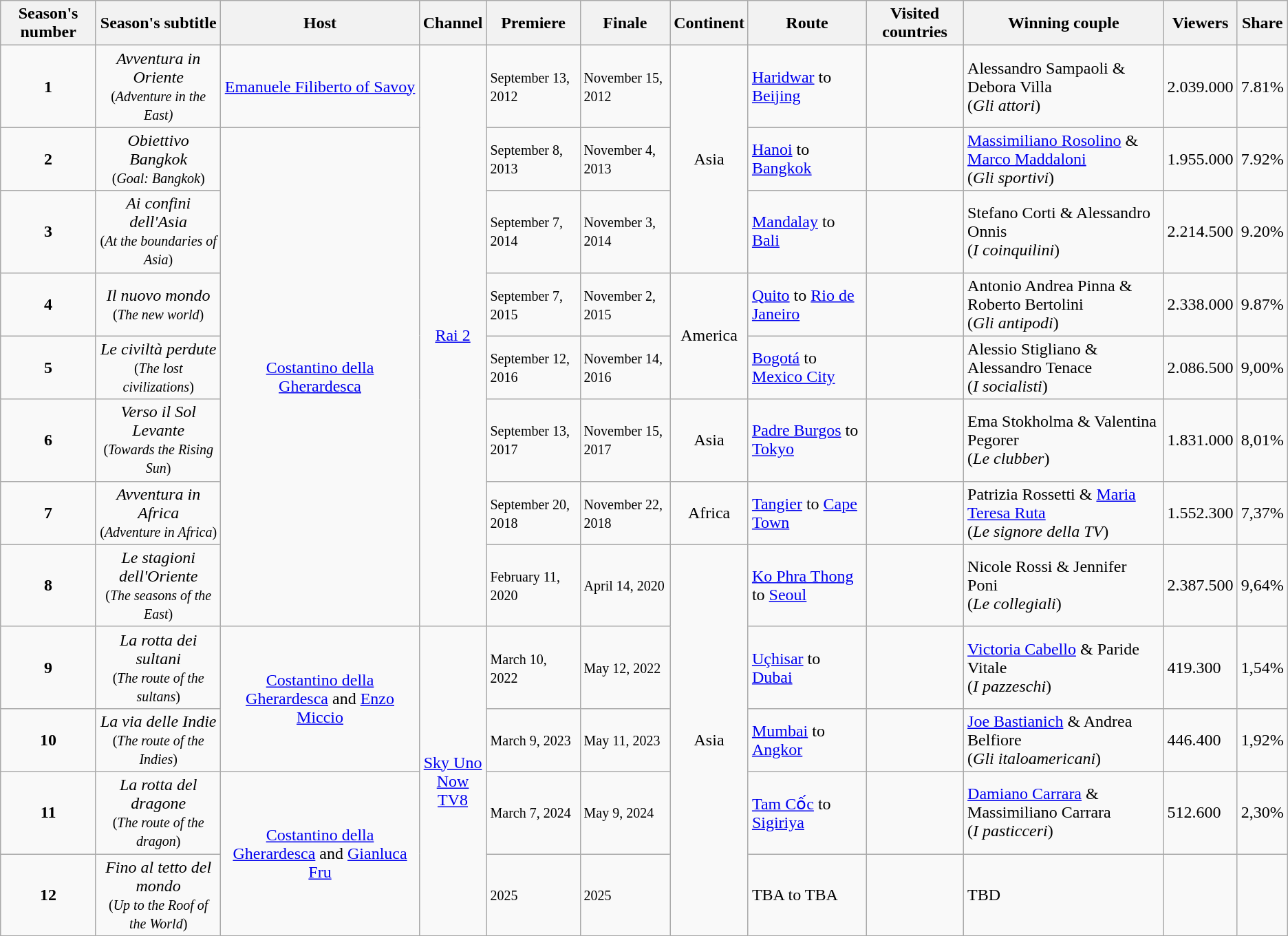<table class="wikitable">
<tr>
<th>Season's number</th>
<th>Season's subtitle</th>
<th>Host</th>
<th>Channel</th>
<th>Premiere</th>
<th>Finale</th>
<th>Continent</th>
<th>Route</th>
<th>Visited countries</th>
<th>Winning couple</th>
<th>Viewers</th>
<th>Share</th>
</tr>
<tr>
<td align="center"><strong>1</strong></td>
<td align="center"><em>Avventura in Oriente</em><br><small>(<em>Adventure in the East)</em></small></td>
<td align="center"><a href='#'>Emanuele Filiberto of Savoy</a></td>
<td rowspan=8 align="center"><a href='#'>Rai 2</a></td>
<td><small>September 13, 2012</small></td>
<td><small>November 15, 2012</small></td>
<td rowspan="3" align="center">Asia</td>
<td><a href='#'>Haridwar</a> to <a href='#'>Beijing</a></td>
<td><br><br></td>
<td>Alessandro Sampaoli & Debora Villa<br>(<em>Gli attori</em>)</td>
<td>2.039.000</td>
<td>7.81%</td>
</tr>
<tr>
<td align="center"><strong>2</strong></td>
<td align="center"><em>Obiettivo Bangkok</em><br><small>(<em>Goal: Bangkok</em>)</small></td>
<td rowspan=7 align="center"><a href='#'>Costantino della Gherardesca</a></td>
<td><small>September 8, 2013</small></td>
<td><small>November 4, 2013</small></td>
<td><a href='#'>Hanoi</a> to <a href='#'>Bangkok</a></td>
<td><br><br><br></td>
<td><a href='#'>Massimiliano Rosolino</a> & <a href='#'>Marco Maddaloni</a><br>(<em>Gli sportivi</em>)</td>
<td>1.955.000</td>
<td>7.92%</td>
</tr>
<tr>
<td align="center"><strong>3</strong></td>
<td align="center"><em>Ai confini dell'Asia</em><br><small>(<em>At the boundaries of Asia</em>)</small></td>
<td><small>September 7, 2014</small></td>
<td><small>November 3, 2014</small></td>
<td><a href='#'>Mandalay</a> to <a href='#'>Bali</a></td>
<td><br><br><br></td>
<td>Stefano Corti & Alessandro Onnis<br>(<em>I coinquilini</em>)</td>
<td>2.214.500</td>
<td>9.20%</td>
</tr>
<tr>
<td align="center"><strong>4</strong></td>
<td align="center"><em>Il nuovo mondo</em><br><small>(<em>The new world</em>)</small></td>
<td><small>September 7, 2015</small></td>
<td><small>November 2, 2015</small></td>
<td rowspan="2" align="center">America</td>
<td><a href='#'>Quito</a> to <a href='#'>Rio de Janeiro</a></td>
<td><br><br></td>
<td>Antonio Andrea Pinna & Roberto Bertolini<br>(<em>Gli antipodi</em>)</td>
<td>2.338.000</td>
<td>9.87%</td>
</tr>
<tr>
<td align="center"><strong>5</strong></td>
<td align="center"><em>Le civiltà perdute</em><br><small>(<em>The lost civilizations</em>)</small></td>
<td><small>September 12, 2016</small></td>
<td><small>November 14, 2016</small></td>
<td><a href='#'>Bogotá</a> to <a href='#'>Mexico City</a></td>
<td><br><br></td>
<td>Alessio Stigliano & Alessandro Tenace<br>(<em>I socialisti</em>)</td>
<td>2.086.500</td>
<td>9,00%</td>
</tr>
<tr>
<td align="center"><strong>6</strong></td>
<td align="center"><em>Verso il Sol Levante</em><br><small>(<em>Towards the Rising Sun</em>)</small></td>
<td><small>September 13, 2017</small></td>
<td><small>November 15, 2017</small></td>
<td rowspan align="center">Asia</td>
<td><a href='#'>Padre Burgos</a> to <a href='#'>Tokyo</a></td>
<td><br><br></td>
<td>Ema Stokholma & Valentina Pegorer<br>(<em>Le clubber</em>)</td>
<td>1.831.000</td>
<td>8,01%</td>
</tr>
<tr>
<td align="center"><strong>7</strong></td>
<td align="center"><em>Avventura in Africa</em><br><small>(<em>Adventure in Africa</em>)</small></td>
<td><small>September 20, 2018</small></td>
<td><small>November 22, 2018</small></td>
<td rowspan align="center">Africa</td>
<td><a href='#'>Tangier</a> to <a href='#'>Cape Town</a></td>
<td><br><br></td>
<td>Patrizia Rossetti & <a href='#'>Maria Teresa Ruta</a><br>(<em>Le signore della TV</em>)</td>
<td>1.552.300</td>
<td>7,37%</td>
</tr>
<tr>
<td align="center"><strong>8</strong></td>
<td align="center"><em>Le stagioni dell'Oriente</em><br><small>(<em>The seasons of the East</em>)</small></td>
<td><small>February 11, 2020</small></td>
<td><small>April 14, 2020</small></td>
<td rowspan="5" align="center">Asia</td>
<td><a href='#'>Ko Phra Thong</a> to <a href='#'>Seoul</a></td>
<td><br><br></td>
<td>Nicole Rossi & Jennifer Poni<br>(<em>Le collegiali</em>)</td>
<td>2.387.500</td>
<td>9,64%</td>
</tr>
<tr>
<td align="center"><strong>9</strong></td>
<td align="center"><em>La rotta dei sultani</em><br><small>(<em>The route of the sultans</em>)</small></td>
<td rowspan=2 align="center"><a href='#'>Costantino della Gherardesca</a> and <a href='#'>Enzo Miccio</a></td>
<td rowspan=8 align="center"><a href='#'>Sky Uno</a><br><a href='#'>Now</a><br><a href='#'>TV8</a></td>
<td><small>March 10, 2022</small></td>
<td><small>May 12, 2022</small></td>
<td><a href='#'>Uçhisar</a> to <a href='#'>Dubai</a></td>
<td><br><br><br></td>
<td><a href='#'>Victoria Cabello</a> & Paride Vitale<br>(<em>I pazzeschi</em>)</td>
<td>419.300</td>
<td>1,54%</td>
</tr>
<tr>
<td align="center"><strong>10</strong></td>
<td align="center"><em>La via delle Indie</em><br><small>(<em>The route of the Indies</em>)</small></td>
<td><small>March 9, 2023</small></td>
<td><small>May 11, 2023</small></td>
<td><a href='#'>Mumbai</a> to <a href='#'>Angkor</a></td>
<td><br><br></td>
<td><a href='#'>Joe Bastianich</a> & Andrea Belfiore<br>(<em>Gli italoamericani</em>)</td>
<td>446.400</td>
<td>1,92%</td>
</tr>
<tr>
<td align="center"><strong>11</strong></td>
<td align="center"><em>La rotta del dragone</em><br><small>(<em>The route of the dragon</em>)</small></td>
<td rowspan=2 align="center"><a href='#'>Costantino della Gherardesca</a> and <a href='#'>Gianluca Fru</a></td>
<td><small>March 7, 2024</small></td>
<td><small>May 9, 2024</small></td>
<td><a href='#'>Tam Cốc</a> to <a href='#'>Sigiriya</a></td>
<td><br><br></td>
<td><a href='#'>Damiano Carrara</a> & Massimiliano Carrara<br>(<em>I pasticceri</em>)</td>
<td>512.600</td>
<td>2,30%</td>
</tr>
<tr>
<td align="center"><strong>12</strong></td>
<td align="center"><em>Fino al tetto del mondo</em><br><small>(<em>Up to the Roof of the World</em>)</small></td>
<td><small>2025</small></td>
<td><small>2025</small></td>
<td>TBA to TBA</td>
<td><br><br></td>
<td>TBD</td>
<td></td>
<td></td>
</tr>
</table>
